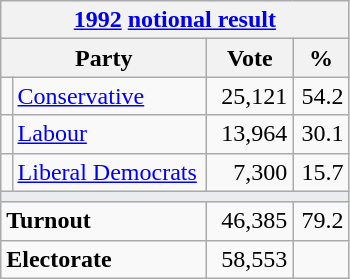<table class="wikitable">
<tr>
<th colspan="4"><a href='#'>1992</a> <a href='#'>notional result</a></th>
</tr>
<tr>
<th bgcolor="#DDDDFF" width="130px" colspan="2">Party</th>
<th bgcolor="#DDDDFF" width="50px">Vote</th>
<th bgcolor="#DDDDFF" width="30px">%</th>
</tr>
<tr>
<td></td>
<td><a href='#'>Conservative</a></td>
<td align=right>25,121</td>
<td align=right>54.2</td>
</tr>
<tr>
<td></td>
<td><a href='#'>Labour</a></td>
<td align=right>13,964</td>
<td align=right>30.1</td>
</tr>
<tr>
<td></td>
<td><a href='#'>Liberal Democrats</a></td>
<td align=right>7,300</td>
<td align=right>15.7</td>
</tr>
<tr>
<td colspan="4" bgcolor="#EAECF0"></td>
</tr>
<tr>
<td colspan="2"><strong>Turnout</strong></td>
<td align=right>46,385</td>
<td align=right>79.2</td>
</tr>
<tr>
<td colspan="2"><strong>Electorate</strong></td>
<td align=right>58,553</td>
</tr>
</table>
